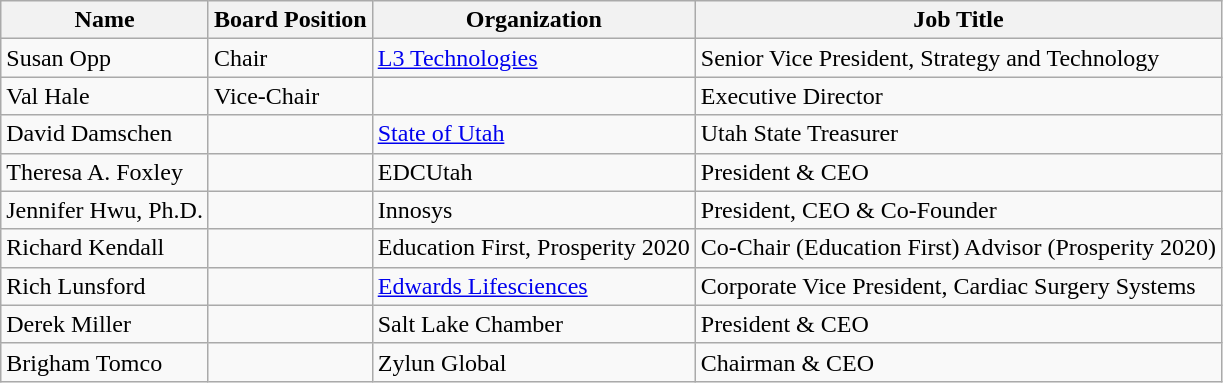<table class="wikitable">
<tr>
<th>Name</th>
<th>Board Position</th>
<th>Organization</th>
<th>Job Title</th>
</tr>
<tr>
<td>Susan Opp</td>
<td>Chair</td>
<td><a href='#'>L3 Technologies</a></td>
<td>Senior Vice President, Strategy and Technology</td>
</tr>
<tr>
<td>Val Hale</td>
<td>Vice-Chair</td>
<td></td>
<td>Executive Director</td>
</tr>
<tr>
<td>David Damschen</td>
<td></td>
<td><a href='#'>State of Utah</a></td>
<td>Utah State Treasurer</td>
</tr>
<tr>
<td>Theresa A. Foxley</td>
<td></td>
<td>EDCUtah</td>
<td>President & CEO</td>
</tr>
<tr>
<td>Jennifer Hwu, Ph.D.</td>
<td></td>
<td>Innosys</td>
<td>President, CEO & Co-Founder</td>
</tr>
<tr>
<td>Richard Kendall</td>
<td></td>
<td>Education First, Prosperity 2020</td>
<td>Co-Chair (Education First) Advisor (Prosperity 2020)</td>
</tr>
<tr>
<td>Rich Lunsford</td>
<td></td>
<td><a href='#'>Edwards Lifesciences</a></td>
<td>Corporate Vice President, Cardiac Surgery Systems</td>
</tr>
<tr>
<td>Derek Miller</td>
<td></td>
<td>Salt Lake Chamber</td>
<td>President & CEO</td>
</tr>
<tr>
<td>Brigham Tomco</td>
<td></td>
<td>Zylun Global</td>
<td>Chairman & CEO</td>
</tr>
</table>
